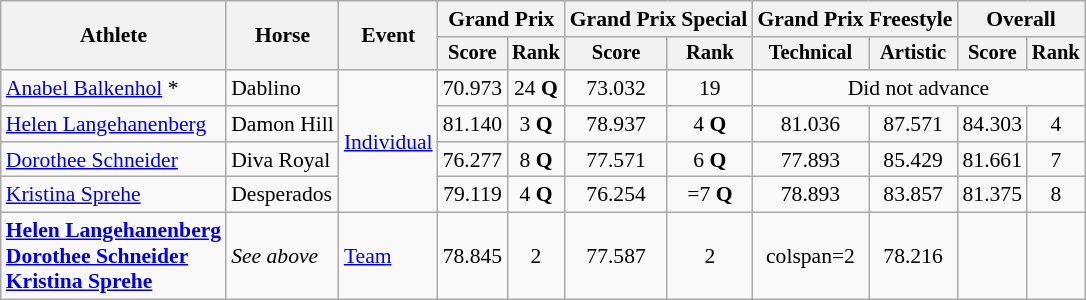<table class=wikitable style="font-size:90%">
<tr>
<th rowspan="2">Athlete</th>
<th rowspan="2">Horse</th>
<th rowspan="2">Event</th>
<th colspan="2">Grand Prix</th>
<th colspan="2">Grand Prix Special</th>
<th colspan="2">Grand Prix Freestyle</th>
<th colspan="2">Overall</th>
</tr>
<tr style="font-size:95%">
<th>Score</th>
<th>Rank</th>
<th>Score</th>
<th>Rank</th>
<th>Technical</th>
<th>Artistic</th>
<th>Score</th>
<th>Rank</th>
</tr>
<tr align=center>
<td align=left><a href='#'>Anabel Balkenhol</a> *<br></td>
<td align=left>Dablino</td>
<td rowspan=4 align=left><a href='#'>Individual</a></td>
<td>70.973</td>
<td>24 <strong>Q</strong></td>
<td>73.032</td>
<td>19</td>
<td colspan=4>Did not advance</td>
</tr>
<tr align=center>
<td align=left><a href='#'>Helen Langehanenberg</a><br></td>
<td align=left>Damon Hill</td>
<td>81.140</td>
<td>3 <strong>Q</strong></td>
<td>78.937</td>
<td>4 <strong>Q</strong></td>
<td>81.036</td>
<td>87.571</td>
<td>84.303</td>
<td>4</td>
</tr>
<tr align=center>
<td align=left><a href='#'>Dorothee Schneider</a><br></td>
<td align=left>Diva Royal</td>
<td>76.277</td>
<td>8 <strong>Q</strong></td>
<td>77.571</td>
<td>6 <strong>Q</strong></td>
<td>77.893</td>
<td>85.429</td>
<td>81.661</td>
<td>7</td>
</tr>
<tr align=center>
<td align=left><a href='#'>Kristina Sprehe</a><br></td>
<td align=left>Desperados</td>
<td>79.119</td>
<td>4 <strong>Q</strong></td>
<td>76.254</td>
<td>=7 <strong>Q</strong></td>
<td>78.893</td>
<td>83.857</td>
<td>81.375</td>
<td>8</td>
</tr>
<tr align=center>
<td align=left><strong><a href='#'>Helen Langehanenberg</a><br><a href='#'>Dorothee Schneider</a><br><a href='#'>Kristina Sprehe</a></strong></td>
<td align=left><em>See above</em></td>
<td align=left><a href='#'>Team</a></td>
<td>78.845</td>
<td>2</td>
<td>77.587</td>
<td>2</td>
<td>colspan=2 </td>
<td>78.216</td>
<td></td>
</tr>
</table>
